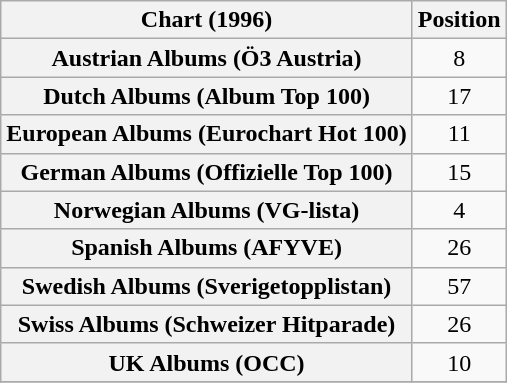<table class="wikitable sortable plainrowheaders">
<tr>
<th align="left">Chart (1996)</th>
<th align="left">Position</th>
</tr>
<tr>
<th scope="row">Austrian Albums (Ö3 Austria)</th>
<td align="center">8</td>
</tr>
<tr>
<th scope="row">Dutch Albums (Album Top 100)</th>
<td style="text-align:center;">17</td>
</tr>
<tr>
<th scope="row">European Albums (Eurochart Hot 100)</th>
<td align="center">11</td>
</tr>
<tr>
<th scope="row">German Albums (Offizielle Top 100)</th>
<td align="center">15</td>
</tr>
<tr>
<th scope="row">Norwegian Albums (VG-lista)</th>
<td align="center">4</td>
</tr>
<tr>
<th scope="row">Spanish Albums (AFYVE)</th>
<td style="text-align:center;">26</td>
</tr>
<tr>
<th scope="row">Swedish Albums (Sverigetopplistan)</th>
<td align="center">57</td>
</tr>
<tr>
<th scope="row">Swiss Albums (Schweizer Hitparade)</th>
<td align="center">26</td>
</tr>
<tr>
<th scope="row">UK Albums (OCC)</th>
<td align="center">10</td>
</tr>
<tr>
</tr>
</table>
